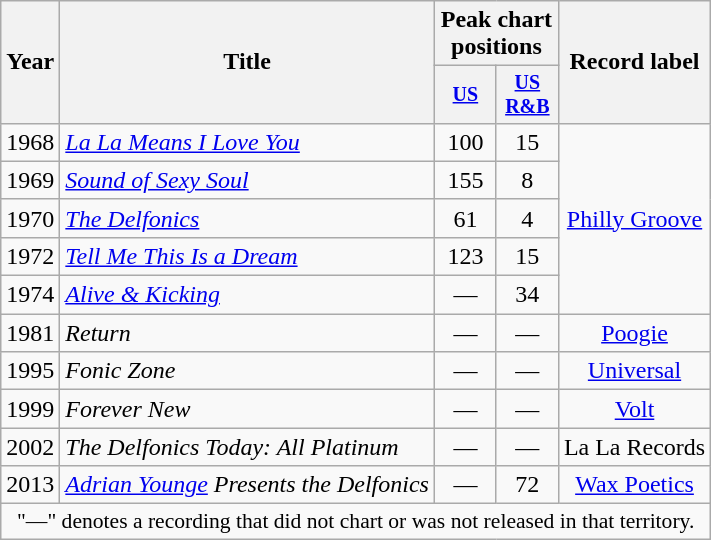<table class="wikitable" style="text-align:center;">
<tr>
<th rowspan="2">Year</th>
<th rowspan="2">Title</th>
<th colspan="2">Peak chart positions</th>
<th rowspan="2">Record label</th>
</tr>
<tr style="font-size:smaller;">
<th width="35"><a href='#'>US</a><br></th>
<th width="35"><a href='#'>US<br>R&B</a><br></th>
</tr>
<tr>
<td>1968</td>
<td style="text-align:left;"><em><a href='#'>La La Means I Love You</a></em></td>
<td>100</td>
<td>15</td>
<td rowspan="5"><a href='#'>Philly Groove</a></td>
</tr>
<tr>
<td>1969</td>
<td style="text-align:left;"><em><a href='#'>Sound of Sexy Soul</a></em></td>
<td>155</td>
<td>8</td>
</tr>
<tr>
<td>1970</td>
<td style="text-align:left;"><em><a href='#'>The Delfonics</a></em></td>
<td>61</td>
<td>4</td>
</tr>
<tr>
<td>1972</td>
<td style="text-align:left;"><em><a href='#'>Tell Me This Is a Dream</a></em></td>
<td>123</td>
<td>15</td>
</tr>
<tr>
<td>1974</td>
<td style="text-align:left;"><em><a href='#'>Alive & Kicking</a></em></td>
<td>—</td>
<td>34</td>
</tr>
<tr>
<td>1981</td>
<td style="text-align:left;"><em>Return</em></td>
<td>—</td>
<td>—</td>
<td rowspan="1"><a href='#'>Poogie</a></td>
</tr>
<tr>
<td>1995</td>
<td style="text-align:left;"><em>Fonic Zone</em></td>
<td>—</td>
<td>—</td>
<td rowspan="1"><a href='#'>Universal</a></td>
</tr>
<tr>
<td>1999</td>
<td style="text-align:left;"><em>Forever New</em></td>
<td>—</td>
<td>—</td>
<td rowspan="1"><a href='#'>Volt</a></td>
</tr>
<tr>
<td>2002</td>
<td style="text-align:left;"><em>The Delfonics Today: All Platinum</em></td>
<td>—</td>
<td>—</td>
<td rowspan="1">La La Records</td>
</tr>
<tr>
<td>2013</td>
<td style="text-align:left;"><em><a href='#'>Adrian Younge</a> Presents the Delfonics</em></td>
<td>—</td>
<td>72</td>
<td rowspan="1"><a href='#'>Wax Poetics</a></td>
</tr>
<tr>
<td colspan="15" style="font-size:90%">"—" denotes a recording that did not chart or was not released in that territory.</td>
</tr>
</table>
